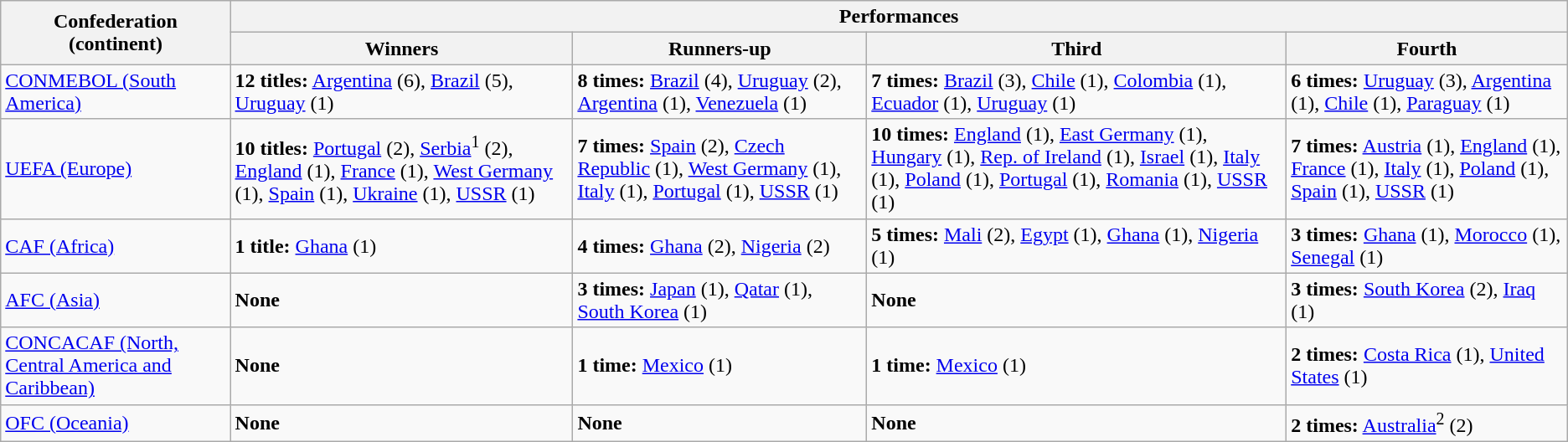<table class=wikitable>
<tr>
<th rowspan=2>Confederation (continent)</th>
<th colspan=4>Performances</th>
</tr>
<tr>
<th>Winners</th>
<th>Runners-up</th>
<th>Third</th>
<th>Fourth</th>
</tr>
<tr>
<td><a href='#'>CONMEBOL (South America)</a></td>
<td><strong>12 titles:</strong> <a href='#'>Argentina</a> (6), <a href='#'>Brazil</a> (5), <a href='#'>Uruguay</a> (1)</td>
<td><strong>8 times:</strong> <a href='#'>Brazil</a> (4), <a href='#'>Uruguay</a> (2), <a href='#'>Argentina</a> (1), <a href='#'>Venezuela</a> (1)</td>
<td><strong>7 times:</strong> <a href='#'>Brazil</a> (3), <a href='#'>Chile</a> (1), <a href='#'>Colombia</a> (1), <a href='#'>Ecuador</a> (1), <a href='#'>Uruguay</a> (1)</td>
<td><strong>6 times:</strong> <a href='#'>Uruguay</a> (3), <a href='#'>Argentina</a> (1), <a href='#'>Chile</a> (1), <a href='#'>Paraguay</a> (1)</td>
</tr>
<tr>
<td><a href='#'>UEFA (Europe)</a></td>
<td><strong>10 titles:</strong> <a href='#'>Portugal</a> (2), <a href='#'>Serbia</a><sup>1</sup> (2), <a href='#'>England</a> (1), <a href='#'>France</a> (1), <a href='#'>West Germany</a> (1), <a href='#'>Spain</a> (1), <a href='#'>Ukraine</a> (1), <a href='#'>USSR</a> (1)</td>
<td><strong>7 times:</strong> <a href='#'>Spain</a> (2), <a href='#'>Czech Republic</a> (1), <a href='#'>West Germany</a> (1), <a href='#'>Italy</a> (1), <a href='#'>Portugal</a> (1), <a href='#'>USSR</a> (1)</td>
<td><strong>10 times:</strong> <a href='#'>England</a> (1), <a href='#'>East Germany</a> (1), <a href='#'>Hungary</a> (1), <a href='#'>Rep. of Ireland</a> (1), <a href='#'>Israel</a> (1), <a href='#'>Italy</a> (1), <a href='#'>Poland</a> (1), <a href='#'>Portugal</a> (1), <a href='#'>Romania</a> (1), <a href='#'>USSR</a> (1)</td>
<td><strong>7 times:</strong> <a href='#'>Austria</a> (1), <a href='#'>England</a> (1), <a href='#'>France</a> (1), <a href='#'>Italy</a> (1), <a href='#'>Poland</a> (1), <a href='#'>Spain</a> (1), <a href='#'>USSR</a> (1)</td>
</tr>
<tr>
<td><a href='#'>CAF (Africa)</a></td>
<td><strong>1 title:</strong> <a href='#'>Ghana</a> (1)</td>
<td><strong>4 times:</strong> <a href='#'>Ghana</a> (2), <a href='#'>Nigeria</a> (2)</td>
<td><strong>5 times:</strong> <a href='#'>Mali</a> (2), <a href='#'>Egypt</a> (1), <a href='#'>Ghana</a> (1), <a href='#'>Nigeria</a> (1)</td>
<td><strong>3 times:</strong> <a href='#'>Ghana</a> (1), <a href='#'>Morocco</a> (1), <a href='#'>Senegal</a> (1)</td>
</tr>
<tr>
<td><a href='#'>AFC (Asia)</a></td>
<td><strong>None</strong></td>
<td><strong>3 times:</strong> <a href='#'>Japan</a> (1), <a href='#'>Qatar</a> (1), <a href='#'>South Korea</a> (1)</td>
<td><strong>None</strong></td>
<td><strong>3 times:</strong> <a href='#'>South Korea</a> (2), <a href='#'>Iraq</a> (1)</td>
</tr>
<tr>
<td><a href='#'>CONCACAF (North, Central America and Caribbean)</a></td>
<td><strong>None</strong></td>
<td><strong>1 time:</strong> <a href='#'>Mexico</a> (1)</td>
<td><strong>1 time:</strong> <a href='#'>Mexico</a> (1)</td>
<td><strong>2 times:</strong> <a href='#'>Costa Rica</a> (1), <a href='#'>United States</a> (1)</td>
</tr>
<tr>
<td><a href='#'>OFC (Oceania)</a></td>
<td><strong>None</strong></td>
<td><strong>None</strong></td>
<td><strong>None</strong></td>
<td><strong>2 times:</strong> <a href='#'>Australia</a><sup>2</sup> (2)</td>
</tr>
</table>
